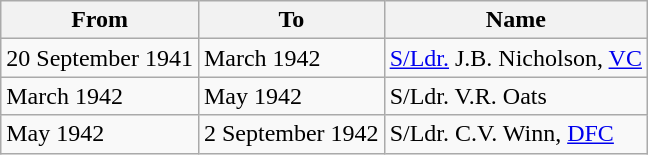<table class="wikitable">
<tr>
<th>From</th>
<th>To</th>
<th>Name</th>
</tr>
<tr>
<td>20 September 1941</td>
<td>March 1942</td>
<td><a href='#'>S/Ldr.</a> J.B. Nicholson, <a href='#'>VC</a></td>
</tr>
<tr>
<td>March 1942</td>
<td>May 1942</td>
<td>S/Ldr. V.R. Oats</td>
</tr>
<tr>
<td>May 1942</td>
<td>2 September 1942</td>
<td>S/Ldr. C.V. Winn, <a href='#'>DFC</a></td>
</tr>
</table>
